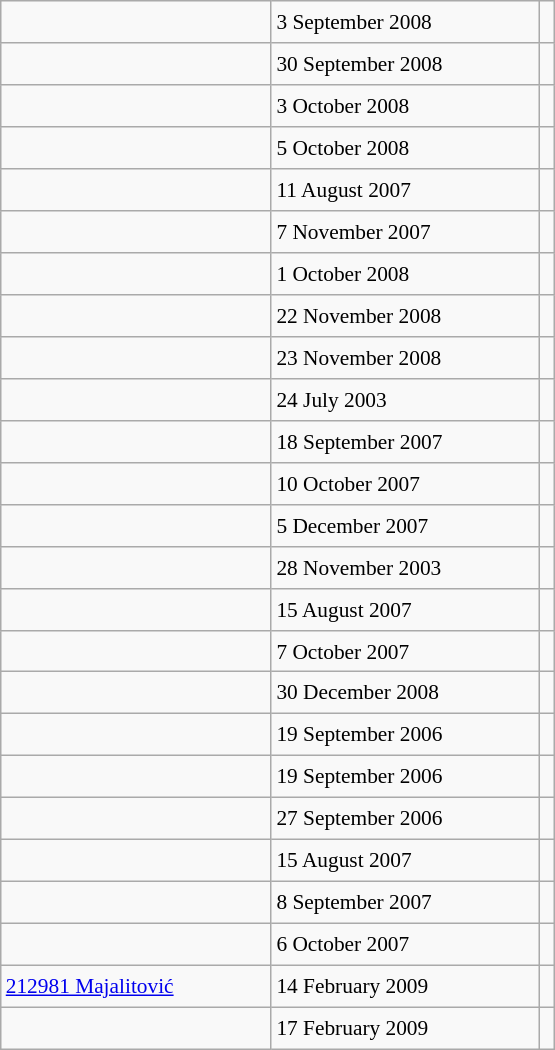<table class="wikitable" style="font-size: 89%; float: left; width: 26em; margin-right: 1em; height: 700px">
<tr>
<td></td>
<td>3 September 2008</td>
<td></td>
</tr>
<tr>
<td></td>
<td>30 September 2008</td>
<td></td>
</tr>
<tr>
<td></td>
<td>3 October 2008</td>
<td></td>
</tr>
<tr>
<td></td>
<td>5 October 2008</td>
<td></td>
</tr>
<tr>
<td></td>
<td>11 August 2007</td>
<td></td>
</tr>
<tr>
<td></td>
<td>7 November 2007</td>
<td></td>
</tr>
<tr>
<td></td>
<td>1 October 2008</td>
<td></td>
</tr>
<tr>
<td></td>
<td>22 November 2008</td>
<td></td>
</tr>
<tr>
<td></td>
<td>23 November 2008</td>
<td></td>
</tr>
<tr>
<td></td>
<td>24 July 2003</td>
<td></td>
</tr>
<tr>
<td></td>
<td>18 September 2007</td>
<td></td>
</tr>
<tr>
<td></td>
<td>10 October 2007</td>
<td></td>
</tr>
<tr>
<td></td>
<td>5 December 2007</td>
<td></td>
</tr>
<tr>
<td></td>
<td>28 November 2003</td>
<td></td>
</tr>
<tr>
<td></td>
<td>15 August 2007</td>
<td></td>
</tr>
<tr>
<td></td>
<td>7 October 2007</td>
<td></td>
</tr>
<tr>
<td></td>
<td>30 December 2008</td>
<td></td>
</tr>
<tr>
<td></td>
<td>19 September 2006</td>
<td></td>
</tr>
<tr>
<td></td>
<td>19 September 2006</td>
<td></td>
</tr>
<tr>
<td></td>
<td>27 September 2006</td>
<td></td>
</tr>
<tr>
<td></td>
<td>15 August 2007</td>
<td></td>
</tr>
<tr>
<td></td>
<td>8 September 2007</td>
<td></td>
</tr>
<tr>
<td></td>
<td>6 October 2007</td>
<td></td>
</tr>
<tr>
<td><a href='#'>212981 Majalitović</a></td>
<td>14 February 2009</td>
<td></td>
</tr>
<tr>
<td></td>
<td>17 February 2009</td>
<td></td>
</tr>
</table>
